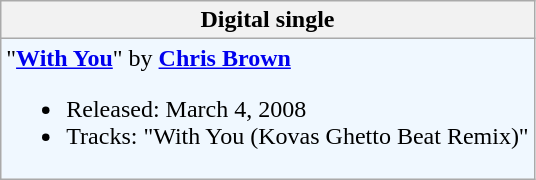<table class="wikitable">
<tr>
<th align="left">Digital single</th>
</tr>
<tr bgcolor="#F0F8FF">
<td align="left">"<strong><a href='#'>With You</a></strong>" by <strong><a href='#'>Chris Brown</a></strong><br><ul><li>Released: March 4, 2008</li><li>Tracks: "With You (Kovas Ghetto Beat Remix)"</li></ul></td>
</tr>
</table>
